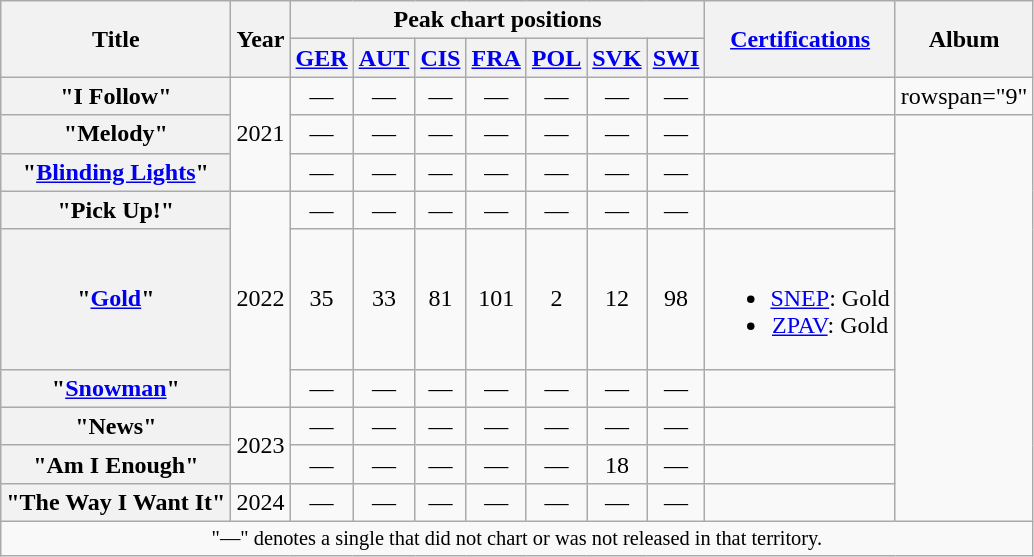<table class="wikitable plainrowheaders" style="text-align:center;">
<tr>
<th scope="col" rowspan="2">Title</th>
<th scope="col" rowspan="2">Year</th>
<th scope="col" colspan="7">Peak chart positions</th>
<th scope="col" rowspan="2"><a href='#'>Certifications</a></th>
<th scope="col" rowspan="2">Album</th>
</tr>
<tr>
<th scope="col"><a href='#'>GER</a><br></th>
<th scope="col"><a href='#'>AUT</a><br></th>
<th scope="col"><a href='#'>CIS</a><br></th>
<th scope="col"><a href='#'>FRA</a><br></th>
<th scope="col"><a href='#'>POL</a><br></th>
<th scope="col"><a href='#'>SVK</a><br></th>
<th scope="col"><a href='#'>SWI</a><br></th>
</tr>
<tr>
<th scope="row">"I Follow"</th>
<td rowspan="3">2021</td>
<td>—</td>
<td>—</td>
<td>—</td>
<td>—</td>
<td>—</td>
<td>—</td>
<td>—</td>
<td></td>
<td>rowspan="9" </td>
</tr>
<tr>
<th scope="row">"Melody"</th>
<td>—</td>
<td>—</td>
<td>—</td>
<td>—</td>
<td>—</td>
<td>—</td>
<td>—</td>
<td></td>
</tr>
<tr>
<th scope="row">"<a href='#'>Blinding Lights</a>"</th>
<td>—</td>
<td>—</td>
<td>—</td>
<td>—</td>
<td>—</td>
<td>—</td>
<td>—</td>
<td></td>
</tr>
<tr>
<th scope="row">"Pick Up!"</th>
<td rowspan="3">2022</td>
<td>—</td>
<td>—</td>
<td>—</td>
<td>—</td>
<td>—</td>
<td>—</td>
<td>—</td>
<td></td>
</tr>
<tr>
<th scope="row">"<a href='#'>Gold</a>"</th>
<td>35</td>
<td>33</td>
<td>81</td>
<td>101</td>
<td>2</td>
<td>12</td>
<td>98</td>
<td><br><ul><li><a href='#'>SNEP</a>: Gold</li><li><a href='#'>ZPAV</a>: Gold</li></ul></td>
</tr>
<tr>
<th scope="row">"<a href='#'>Snowman</a>"</th>
<td>—</td>
<td>—</td>
<td>—</td>
<td>—</td>
<td>—</td>
<td>—</td>
<td>—</td>
<td></td>
</tr>
<tr>
<th scope="row">"News"</th>
<td rowspan="2">2023</td>
<td>—</td>
<td>—</td>
<td>—</td>
<td>—</td>
<td>—</td>
<td>—</td>
<td>—</td>
<td></td>
</tr>
<tr>
<th scope="row">"Am I Enough"</th>
<td>—</td>
<td>—</td>
<td>—</td>
<td>—</td>
<td>—</td>
<td>18</td>
<td>—</td>
<td></td>
</tr>
<tr>
<th scope="row">"The Way I Want It"</th>
<td>2024</td>
<td>—</td>
<td>—</td>
<td>—</td>
<td>—</td>
<td>—</td>
<td>—</td>
<td>—</td>
<td></td>
</tr>
<tr>
<td colspan="11" style="font-size:85%">"—" denotes a single that did not chart or was not released in that territory.</td>
</tr>
</table>
